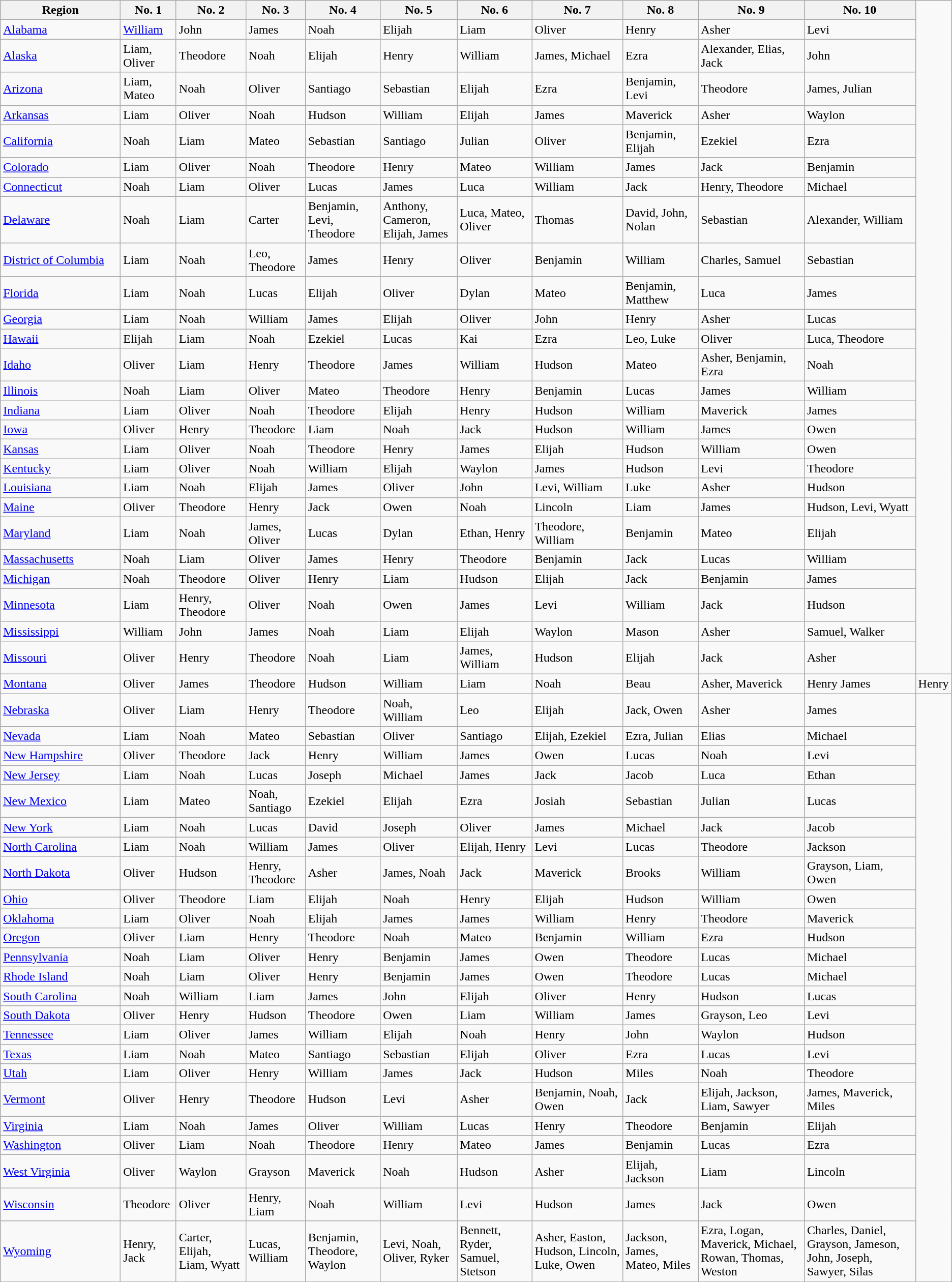<table class="wikitable sortable mw-collapsible" style="min-width:22em">
<tr>
<th width=150>Region</th>
<th>No. 1</th>
<th>No. 2</th>
<th>No. 3</th>
<th>No. 4</th>
<th>No. 5</th>
<th>No. 6</th>
<th>No. 7</th>
<th>No. 8</th>
<th>No. 9</th>
<th>No. 10</th>
</tr>
<tr>
<td><a href='#'>Alabama</a></td>
<td><a href='#'>William</a></td>
<td>John</td>
<td>James</td>
<td>Noah</td>
<td>Elijah</td>
<td>Liam</td>
<td>Oliver</td>
<td>Henry</td>
<td>Asher</td>
<td>Levi</td>
</tr>
<tr>
<td><a href='#'>Alaska</a></td>
<td>Liam, Oliver</td>
<td>Theodore</td>
<td>Noah</td>
<td>Elijah</td>
<td>Henry</td>
<td>William</td>
<td>James, Michael</td>
<td>Ezra</td>
<td>Alexander, Elias, Jack</td>
<td>John</td>
</tr>
<tr>
<td><a href='#'>Arizona</a></td>
<td>Liam, Mateo</td>
<td>Noah</td>
<td>Oliver</td>
<td>Santiago</td>
<td>Sebastian</td>
<td>Elijah</td>
<td>Ezra</td>
<td>Benjamin, Levi</td>
<td>Theodore</td>
<td>James, Julian</td>
</tr>
<tr>
<td><a href='#'>Arkansas</a></td>
<td>Liam</td>
<td>Oliver</td>
<td>Noah</td>
<td>Hudson</td>
<td>William</td>
<td>Elijah</td>
<td>James</td>
<td>Maverick</td>
<td>Asher</td>
<td>Waylon</td>
</tr>
<tr>
<td><a href='#'>California</a></td>
<td>Noah</td>
<td>Liam</td>
<td>Mateo</td>
<td>Sebastian</td>
<td>Santiago</td>
<td>Julian</td>
<td>Oliver</td>
<td>Benjamin, Elijah</td>
<td>Ezekiel</td>
<td>Ezra</td>
</tr>
<tr>
<td><a href='#'>Colorado</a></td>
<td>Liam</td>
<td>Oliver</td>
<td>Noah</td>
<td>Theodore</td>
<td>Henry</td>
<td>Mateo</td>
<td>William</td>
<td>James</td>
<td>Jack</td>
<td>Benjamin</td>
</tr>
<tr>
<td><a href='#'>Connecticut</a></td>
<td>Noah</td>
<td>Liam</td>
<td>Oliver</td>
<td>Lucas</td>
<td>James</td>
<td>Luca</td>
<td>William</td>
<td>Jack</td>
<td>Henry, Theodore</td>
<td>Michael</td>
</tr>
<tr>
<td><a href='#'>Delaware</a></td>
<td>Noah</td>
<td>Liam</td>
<td>Carter</td>
<td>Benjamin, Levi, Theodore</td>
<td>Anthony, Cameron, Elijah, James</td>
<td>Luca, Mateo, Oliver</td>
<td>Thomas</td>
<td>David, John, Nolan</td>
<td>Sebastian</td>
<td>Alexander, William</td>
</tr>
<tr>
<td><a href='#'>District of Columbia</a></td>
<td>Liam</td>
<td>Noah</td>
<td>Leo, Theodore</td>
<td>James</td>
<td>Henry</td>
<td>Oliver</td>
<td>Benjamin</td>
<td>William</td>
<td>Charles, Samuel</td>
<td>Sebastian</td>
</tr>
<tr>
<td><a href='#'>Florida</a></td>
<td>Liam</td>
<td>Noah</td>
<td>Lucas</td>
<td>Elijah</td>
<td>Oliver</td>
<td>Dylan</td>
<td>Mateo</td>
<td>Benjamin, Matthew</td>
<td>Luca</td>
<td>James</td>
</tr>
<tr>
<td><a href='#'>Georgia</a></td>
<td>Liam</td>
<td>Noah</td>
<td>William</td>
<td>James</td>
<td>Elijah</td>
<td>Oliver</td>
<td>John</td>
<td>Henry</td>
<td>Asher</td>
<td>Lucas</td>
</tr>
<tr>
<td><a href='#'>Hawaii</a></td>
<td>Elijah</td>
<td>Liam</td>
<td>Noah</td>
<td>Ezekiel</td>
<td>Lucas</td>
<td>Kai</td>
<td>Ezra</td>
<td>Leo, Luke</td>
<td>Oliver</td>
<td>Luca, Theodore</td>
</tr>
<tr>
<td><a href='#'>Idaho</a></td>
<td>Oliver</td>
<td>Liam</td>
<td>Henry</td>
<td>Theodore</td>
<td>James</td>
<td>William</td>
<td>Hudson</td>
<td>Mateo</td>
<td>Asher, Benjamin, Ezra</td>
<td>Noah</td>
</tr>
<tr>
<td><a href='#'>Illinois</a></td>
<td>Noah</td>
<td>Liam</td>
<td>Oliver</td>
<td>Mateo</td>
<td>Theodore</td>
<td>Henry</td>
<td>Benjamin</td>
<td>Lucas</td>
<td>James</td>
<td>William</td>
</tr>
<tr>
<td><a href='#'>Indiana</a></td>
<td>Liam</td>
<td>Oliver</td>
<td>Noah</td>
<td>Theodore</td>
<td>Elijah</td>
<td>Henry</td>
<td>Hudson</td>
<td>William</td>
<td>Maverick</td>
<td>James</td>
</tr>
<tr>
<td><a href='#'>Iowa</a></td>
<td>Oliver</td>
<td>Henry</td>
<td>Theodore</td>
<td>Liam</td>
<td>Noah</td>
<td>Jack</td>
<td>Hudson</td>
<td>William</td>
<td>James</td>
<td>Owen</td>
</tr>
<tr>
<td><a href='#'>Kansas</a></td>
<td>Liam</td>
<td>Oliver</td>
<td>Noah</td>
<td>Theodore</td>
<td>Henry</td>
<td>James</td>
<td>Elijah</td>
<td>Hudson</td>
<td>William</td>
<td>Owen</td>
</tr>
<tr>
<td><a href='#'>Kentucky</a></td>
<td>Liam</td>
<td>Oliver</td>
<td>Noah</td>
<td>William</td>
<td>Elijah</td>
<td>Waylon</td>
<td>James</td>
<td>Hudson</td>
<td>Levi</td>
<td>Theodore</td>
</tr>
<tr>
<td><a href='#'>Louisiana</a></td>
<td>Liam</td>
<td>Noah</td>
<td>Elijah</td>
<td>James</td>
<td>Oliver</td>
<td>John</td>
<td>Levi, William</td>
<td>Luke</td>
<td>Asher</td>
<td>Hudson</td>
</tr>
<tr>
<td><a href='#'>Maine</a></td>
<td>Oliver</td>
<td>Theodore</td>
<td>Henry</td>
<td>Jack</td>
<td>Owen</td>
<td>Noah</td>
<td>Lincoln</td>
<td>Liam</td>
<td>James</td>
<td>Hudson, Levi, Wyatt</td>
</tr>
<tr>
<td><a href='#'>Maryland</a></td>
<td>Liam</td>
<td>Noah</td>
<td>James, Oliver</td>
<td>Lucas</td>
<td>Dylan</td>
<td>Ethan, Henry</td>
<td>Theodore, William</td>
<td>Benjamin</td>
<td>Mateo</td>
<td>Elijah</td>
</tr>
<tr>
<td><a href='#'>Massachusetts</a></td>
<td>Noah</td>
<td>Liam</td>
<td>Oliver</td>
<td>James</td>
<td>Henry</td>
<td>Theodore</td>
<td>Benjamin</td>
<td>Jack</td>
<td>Lucas</td>
<td>William</td>
</tr>
<tr>
<td><a href='#'>Michigan</a></td>
<td>Noah</td>
<td>Theodore</td>
<td>Oliver</td>
<td>Henry</td>
<td>Liam</td>
<td>Hudson</td>
<td>Elijah</td>
<td>Jack</td>
<td>Benjamin</td>
<td>James</td>
</tr>
<tr>
<td><a href='#'>Minnesota</a></td>
<td>Liam</td>
<td>Henry, Theodore</td>
<td>Oliver</td>
<td>Noah</td>
<td>Owen</td>
<td>James</td>
<td>Levi</td>
<td>William</td>
<td>Jack</td>
<td>Hudson</td>
</tr>
<tr>
<td><a href='#'>Mississippi</a></td>
<td>William</td>
<td>John</td>
<td>James</td>
<td>Noah</td>
<td>Liam</td>
<td>Elijah</td>
<td>Waylon</td>
<td>Mason</td>
<td>Asher</td>
<td>Samuel, Walker</td>
</tr>
<tr>
<td><a href='#'>Missouri</a></td>
<td>Oliver</td>
<td>Henry</td>
<td>Theodore</td>
<td>Noah</td>
<td>Liam</td>
<td>James, William</td>
<td>Hudson</td>
<td>Elijah</td>
<td>Jack</td>
<td>Asher</td>
</tr>
<tr>
<td><a href='#'>Montana</a></td>
<td>Oliver</td>
<td>James</td>
<td>Theodore</td>
<td>Hudson</td>
<td>William</td>
<td>Liam</td>
<td>Noah</td>
<td>Beau</td>
<td>Asher, Maverick</td>
<td>Henry James</td>
<td>Henry</td>
</tr>
<tr>
<td><a href='#'>Nebraska</a></td>
<td>Oliver</td>
<td>Liam</td>
<td>Henry</td>
<td>Theodore</td>
<td>Noah, William</td>
<td>Leo</td>
<td>Elijah</td>
<td>Jack, Owen</td>
<td>Asher</td>
<td>James</td>
</tr>
<tr>
<td><a href='#'>Nevada</a></td>
<td>Liam</td>
<td>Noah</td>
<td>Mateo</td>
<td>Sebastian</td>
<td>Oliver</td>
<td>Santiago</td>
<td>Elijah, Ezekiel</td>
<td>Ezra, Julian</td>
<td>Elias</td>
<td>Michael</td>
</tr>
<tr>
<td><a href='#'>New Hampshire</a></td>
<td>Oliver</td>
<td>Theodore</td>
<td>Jack</td>
<td>Henry</td>
<td>William</td>
<td>James</td>
<td>Owen</td>
<td>Lucas</td>
<td>Noah</td>
<td>Levi</td>
</tr>
<tr>
<td><a href='#'>New Jersey</a></td>
<td>Liam</td>
<td>Noah</td>
<td>Lucas</td>
<td>Joseph</td>
<td>Michael</td>
<td>James</td>
<td>Jack</td>
<td>Jacob</td>
<td>Luca</td>
<td>Ethan</td>
</tr>
<tr>
<td><a href='#'>New Mexico</a></td>
<td>Liam</td>
<td>Mateo</td>
<td>Noah, Santiago</td>
<td>Ezekiel</td>
<td>Elijah</td>
<td>Ezra</td>
<td>Josiah</td>
<td>Sebastian</td>
<td>Julian</td>
<td>Lucas</td>
</tr>
<tr>
<td><a href='#'>New York</a></td>
<td>Liam</td>
<td>Noah</td>
<td>Lucas</td>
<td>David</td>
<td>Joseph</td>
<td>Oliver</td>
<td>James</td>
<td>Michael</td>
<td>Jack</td>
<td>Jacob</td>
</tr>
<tr>
<td><a href='#'>North Carolina</a></td>
<td>Liam</td>
<td>Noah</td>
<td>William</td>
<td>James</td>
<td>Oliver</td>
<td>Elijah, Henry</td>
<td>Levi</td>
<td>Lucas</td>
<td>Theodore</td>
<td>Jackson</td>
</tr>
<tr>
<td><a href='#'>North Dakota</a></td>
<td>Oliver</td>
<td>Hudson</td>
<td>Henry, Theodore</td>
<td>Asher</td>
<td>James, Noah</td>
<td>Jack</td>
<td>Maverick</td>
<td>Brooks</td>
<td>William</td>
<td>Grayson, Liam, Owen</td>
</tr>
<tr>
<td><a href='#'>Ohio</a></td>
<td>Oliver</td>
<td>Theodore</td>
<td>Liam</td>
<td>Elijah</td>
<td>Noah</td>
<td>Henry</td>
<td>Elijah</td>
<td>Hudson</td>
<td>William</td>
<td>Owen</td>
</tr>
<tr>
<td><a href='#'>Oklahoma</a></td>
<td>Liam</td>
<td>Oliver</td>
<td>Noah</td>
<td>Elijah</td>
<td>James</td>
<td>James</td>
<td>William</td>
<td>Henry</td>
<td>Theodore</td>
<td>Maverick</td>
</tr>
<tr>
<td><a href='#'>Oregon</a></td>
<td>Oliver</td>
<td>Liam</td>
<td>Henry</td>
<td>Theodore</td>
<td>Noah</td>
<td>Mateo</td>
<td>Benjamin</td>
<td>William</td>
<td>Ezra</td>
<td>Hudson</td>
</tr>
<tr>
<td><a href='#'>Pennsylvania</a></td>
<td>Noah</td>
<td>Liam</td>
<td>Oliver</td>
<td>Henry</td>
<td>Benjamin</td>
<td>James</td>
<td>Owen</td>
<td>Theodore</td>
<td>Lucas</td>
<td>Michael</td>
</tr>
<tr>
<td><a href='#'>Rhode Island</a></td>
<td>Noah</td>
<td>Liam</td>
<td>Oliver</td>
<td>Henry</td>
<td>Benjamin</td>
<td>James</td>
<td>Owen</td>
<td>Theodore</td>
<td>Lucas</td>
<td>Michael</td>
</tr>
<tr>
<td><a href='#'>South Carolina</a></td>
<td>Noah</td>
<td>William</td>
<td>Liam</td>
<td>James</td>
<td>John</td>
<td>Elijah</td>
<td>Oliver</td>
<td>Henry</td>
<td>Hudson</td>
<td>Lucas</td>
</tr>
<tr>
<td><a href='#'>South Dakota</a></td>
<td>Oliver</td>
<td>Henry</td>
<td>Hudson</td>
<td>Theodore</td>
<td>Owen</td>
<td>Liam</td>
<td>William</td>
<td>James</td>
<td>Grayson, Leo</td>
<td>Levi</td>
</tr>
<tr>
<td><a href='#'>Tennessee</a></td>
<td>Liam</td>
<td>Oliver</td>
<td>James</td>
<td>William</td>
<td>Elijah</td>
<td>Noah</td>
<td>Henry</td>
<td>John</td>
<td>Waylon</td>
<td>Hudson</td>
</tr>
<tr>
<td><a href='#'>Texas</a></td>
<td>Liam</td>
<td>Noah</td>
<td>Mateo</td>
<td>Santiago</td>
<td>Sebastian</td>
<td>Elijah</td>
<td>Oliver</td>
<td>Ezra</td>
<td>Lucas</td>
<td>Levi</td>
</tr>
<tr>
<td><a href='#'>Utah</a></td>
<td>Liam</td>
<td>Oliver</td>
<td>Henry</td>
<td>William</td>
<td>James</td>
<td>Jack</td>
<td>Hudson</td>
<td>Miles</td>
<td>Noah</td>
<td>Theodore</td>
</tr>
<tr>
<td><a href='#'>Vermont</a></td>
<td>Oliver</td>
<td>Henry</td>
<td>Theodore</td>
<td>Hudson</td>
<td>Levi</td>
<td>Asher</td>
<td>Benjamin, Noah, Owen</td>
<td>Jack</td>
<td>Elijah, Jackson, Liam, Sawyer</td>
<td>James, Maverick, Miles</td>
</tr>
<tr>
<td><a href='#'>Virginia</a></td>
<td>Liam</td>
<td>Noah</td>
<td>James</td>
<td>Oliver</td>
<td>William</td>
<td>Lucas</td>
<td>Henry</td>
<td>Theodore</td>
<td>Benjamin</td>
<td>Elijah</td>
</tr>
<tr>
<td><a href='#'>Washington</a></td>
<td>Oliver</td>
<td>Liam</td>
<td>Noah</td>
<td>Theodore</td>
<td>Henry</td>
<td>Mateo</td>
<td>James</td>
<td>Benjamin</td>
<td>Lucas</td>
<td>Ezra</td>
</tr>
<tr>
<td><a href='#'>West Virginia</a></td>
<td>Oliver</td>
<td>Waylon</td>
<td>Grayson</td>
<td>Maverick</td>
<td>Noah</td>
<td>Hudson</td>
<td>Asher</td>
<td>Elijah, Jackson</td>
<td>Liam</td>
<td>Lincoln</td>
</tr>
<tr>
<td><a href='#'>Wisconsin</a></td>
<td>Theodore</td>
<td>Oliver</td>
<td>Henry, Liam</td>
<td>Noah</td>
<td>William</td>
<td>Levi</td>
<td>Hudson</td>
<td>James</td>
<td>Jack</td>
<td>Owen</td>
</tr>
<tr>
<td><a href='#'>Wyoming</a></td>
<td>Henry, Jack</td>
<td>Carter, Elijah, Liam, Wyatt</td>
<td>Lucas, William</td>
<td>Benjamin, Theodore, Waylon</td>
<td>Levi, Noah, Oliver, Ryker</td>
<td>Bennett, Ryder, Samuel, Stetson</td>
<td>Asher, Easton, Hudson, Lincoln, Luke, Owen</td>
<td>Jackson, James, Mateo, Miles</td>
<td>Ezra, Logan, Maverick, Michael, Rowan, Thomas, Weston</td>
<td>Charles, Daniel, Grayson, Jameson, John, Joseph, Sawyer, Silas</td>
</tr>
</table>
